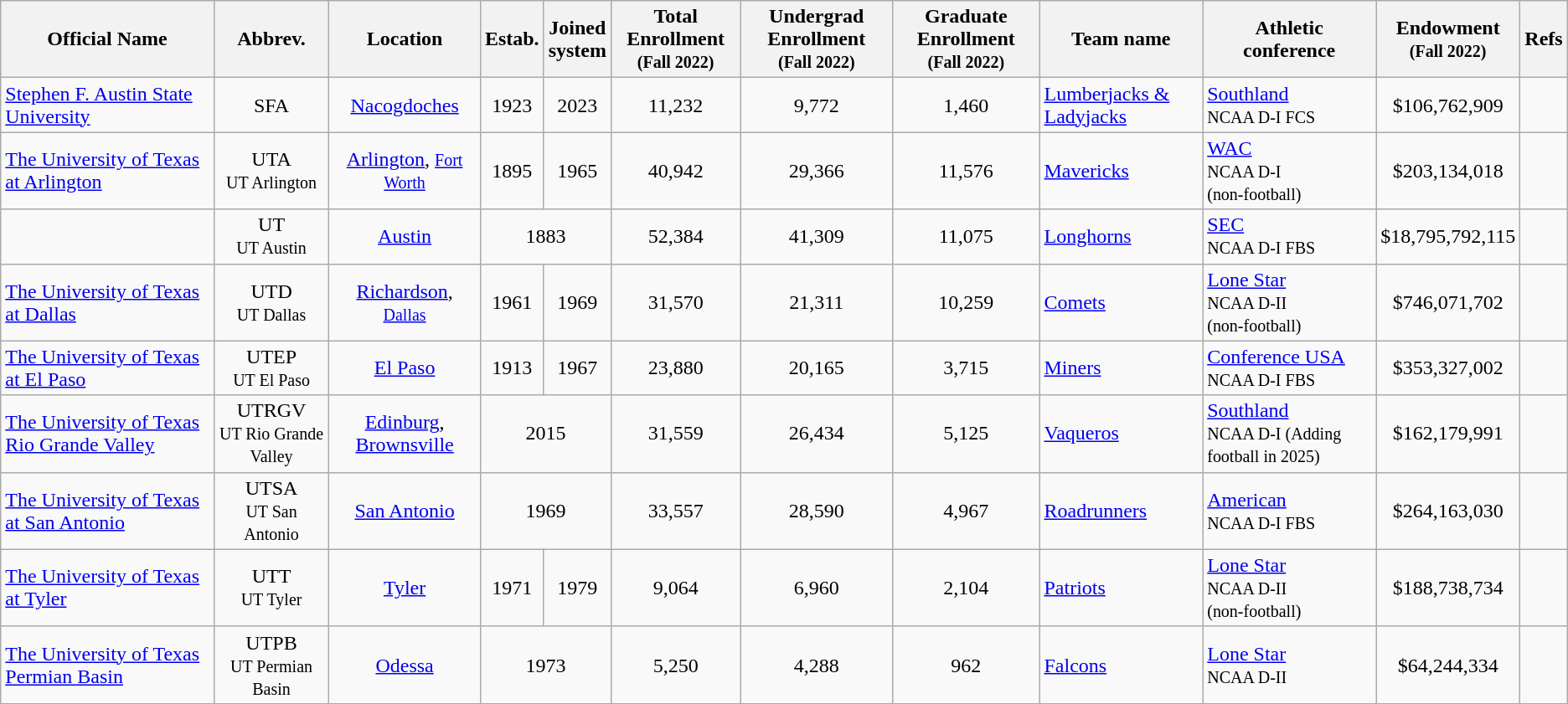<table class="wikitable sortable" style="text-align:left;">
<tr>
<th>Official Name</th>
<th>Abbrev.</th>
<th>Location</th>
<th>Estab.</th>
<th>Joined<br>system</th>
<th>Total Enrollment<br><small>(Fall 2022)</small></th>
<th>Undergrad Enrollment<br><small>(Fall 2022)</small></th>
<th>Graduate Enrollment<br><small>(Fall 2022)</small></th>
<th>Team name</th>
<th>Athletic<br>conference</th>
<th>Endowment<br><small>(Fall 2022)</small></th>
<th class="unsortable">Refs</th>
</tr>
<tr>
<td><a href='#'>Stephen F. Austin State University</a></td>
<td style="text-align:center;">SFA</td>
<td style="text-align:center;"><a href='#'>Nacogdoches</a></td>
<td style="text-align:center;">1923</td>
<td style="text-align:center;">2023</td>
<td style="text-align:center;">11,232</td>
<td style="text-align:center;">9,772</td>
<td style="text-align:center;">1,460</td>
<td><a href='#'>Lumberjacks & Ladyjacks</a></td>
<td><a href='#'>Southland</a><br><small>NCAA D-I FCS</small></td>
<td style="text-align:center;">$106,762,909</td>
<td></td>
</tr>
<tr>
<td><a href='#'>The University of Texas at Arlington</a></td>
<td style="text-align:center;">UTA<br><small>UT Arlington</small></td>
<td style="text-align:center;"><a href='#'>Arlington</a>, <a href='#'><small>Fort Worth</small></a></td>
<td style="text-align:center;">1895</td>
<td style="text-align:center;">1965</td>
<td style="text-align:center;">40,942</td>
<td style="text-align:center;">29,366</td>
<td style="text-align:center;">11,576</td>
<td><a href='#'>Mavericks</a></td>
<td><a href='#'>WAC</a><br><small>NCAA D-I</small><br><small>(non-football)</small></td>
<td style="text-align:center;">$203,134,018</td>
<td></td>
</tr>
<tr>
<td></td>
<td style="text-align:center;">UT<br><small>UT Austin</small></td>
<td style="text-align:center;"><a href='#'>Austin</a></td>
<td style="text-align:center;" colspan=2>1883</td>
<td style="text-align:center;">52,384</td>
<td style="text-align:center;">41,309</td>
<td style="text-align:center;">11,075</td>
<td><a href='#'>Longhorns</a></td>
<td><a href='#'>SEC</a><br><small>NCAA D-I FBS</small></td>
<td style="text-align:center;">$18,795,792,115</td>
<td></td>
</tr>
<tr>
<td><a href='#'>The University of Texas at Dallas</a></td>
<td style="text-align:center;">UTD<br><small>UT Dallas</small></td>
<td style="text-align:center;"><a href='#'>Richardson</a>, <small><a href='#'>Dallas</a></small></td>
<td style="text-align:center;">1961</td>
<td style="text-align:center;">1969</td>
<td style="text-align:center;">31,570</td>
<td style="text-align:center;">21,311</td>
<td style="text-align:center;">10,259</td>
<td><a href='#'>Comets</a></td>
<td><a href='#'>Lone Star</a><br><small>NCAA D-II</small><br><small>(non-football)</small></td>
<td style="text-align:center;">$746,071,702</td>
<td></td>
</tr>
<tr>
<td><a href='#'>The University of Texas at El Paso</a></td>
<td style="text-align:center;">UTEP<br><small>UT El Paso</small></td>
<td style="text-align:center;"><a href='#'>El Paso</a></td>
<td style="text-align:center;">1913</td>
<td style="text-align:center;">1967</td>
<td style="text-align:center;">23,880</td>
<td style="text-align:center;">20,165</td>
<td style="text-align:center;">3,715</td>
<td><a href='#'>Miners</a></td>
<td><a href='#'>Conference USA</a><br><small>NCAA D-I FBS</small><br></td>
<td style="text-align:center;">$353,327,002</td>
<td></td>
</tr>
<tr>
<td><a href='#'>The University of Texas Rio Grande Valley</a></td>
<td style="text-align:center;">UTRGV<br><small>UT Rio Grande Valley</small></td>
<td style="text-align:center;"><a href='#'>Edinburg</a>, <a href='#'>Brownsville</a></td>
<td style="text-align:center;" colspan=2>2015</td>
<td style="text-align:center;">31,559</td>
<td style="text-align:center;">26,434</td>
<td style="text-align:center;">5,125</td>
<td><a href='#'>Vaqueros</a></td>
<td><a href='#'>Southland</a><br><small>NCAA D-I (Adding football in 2025)</small></td>
<td style="text-align:center;">$162,179,991</td>
<td></td>
</tr>
<tr>
<td><a href='#'>The University of Texas at San Antonio</a></td>
<td style="text-align:center;">UTSA<br><small>UT San Antonio</small></td>
<td style="text-align:center;"><a href='#'>San Antonio</a></td>
<td style="text-align:center;" colspan=2>1969</td>
<td style="text-align:center;">33,557</td>
<td style="text-align:center;">28,590</td>
<td style="text-align:center;">4,967</td>
<td><a href='#'>Roadrunners</a></td>
<td><a href='#'>American</a><br><small>NCAA D-I FBS</small></td>
<td style="text-align:center;">$264,163,030</td>
<td></td>
</tr>
<tr>
<td><a href='#'>The University of Texas at Tyler</a></td>
<td style="text-align:center;">UTT<br><small>UT Tyler</small></td>
<td style="text-align:center;"><a href='#'>Tyler</a></td>
<td style="text-align:center;">1971</td>
<td style="text-align:center;">1979</td>
<td style="text-align:center;">9,064</td>
<td style="text-align:center;">6,960</td>
<td style="text-align:center;">2,104</td>
<td><a href='#'>Patriots</a></td>
<td><a href='#'>Lone Star</a><br><small>NCAA D-II</small><br><small>(non-football)</small></td>
<td style="text-align:center;">$188,738,734</td>
<td></td>
</tr>
<tr>
<td><a href='#'>The University of Texas Permian Basin</a></td>
<td style="text-align:center;">UTPB<br><small>UT Permian Basin</small></td>
<td style="text-align:center;"><a href='#'>Odessa</a></td>
<td style="text-align:center;" colspan=2>1973</td>
<td style="text-align:center;">5,250</td>
<td style="text-align:center;">4,288</td>
<td style="text-align:center;">962</td>
<td><a href='#'>Falcons</a></td>
<td><a href='#'>Lone Star</a><br><small>NCAA D-II</small></td>
<td style="text-align:center;">$64,244,334</td>
<td></td>
</tr>
</table>
